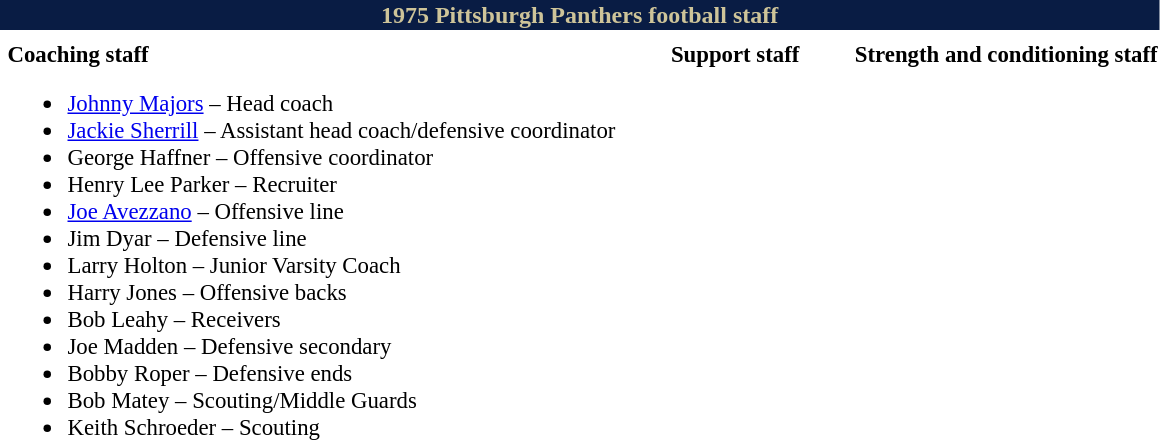<table class="toccolours" style="text-align: left;">
<tr>
<th colspan="10" style="background:#091C44; color:#CEC499; text-align: center;"><strong>1975 Pittsburgh Panthers football staff</strong></th>
</tr>
<tr>
<td colspan="10" align="right"></td>
</tr>
<tr>
<td valign="top"></td>
<td style="font-size: 95%;" valign="top"><strong>Coaching staff</strong><br><ul><li><a href='#'>Johnny Majors</a> – Head coach</li><li><a href='#'>Jackie Sherrill</a> – Assistant head coach/defensive coordinator</li><li>George Haffner – Offensive coordinator</li><li>Henry Lee Parker – Recruiter</li><li><a href='#'>Joe Avezzano</a> – Offensive line</li><li>Jim Dyar – Defensive line</li><li>Larry Holton – Junior Varsity Coach</li><li>Harry Jones – Offensive backs</li><li>Bob Leahy – Receivers</li><li>Joe Madden – Defensive secondary</li><li>Bobby Roper – Defensive ends</li><li>Bob Matey – Scouting/Middle Guards</li><li>Keith Schroeder – Scouting</li></ul></td>
<td width="25"> </td>
<td valign="top"></td>
<td style="font-size: 95%;" valign="top"><strong>Support staff</strong></td>
<td width="25"> </td>
<td valign="top"></td>
<td style="font-size: 95%;" valign="top"><strong>Strength and conditioning staff</strong></td>
</tr>
</table>
